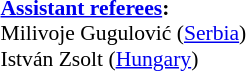<table style="width:100%; font-size:90%;">
<tr>
<td><br><strong><a href='#'>Assistant referees</a>:</strong>
<br>Milivoje Gugulović (<a href='#'>Serbia</a>)
<br>István Zsolt (<a href='#'>Hungary</a>)</td>
</tr>
</table>
